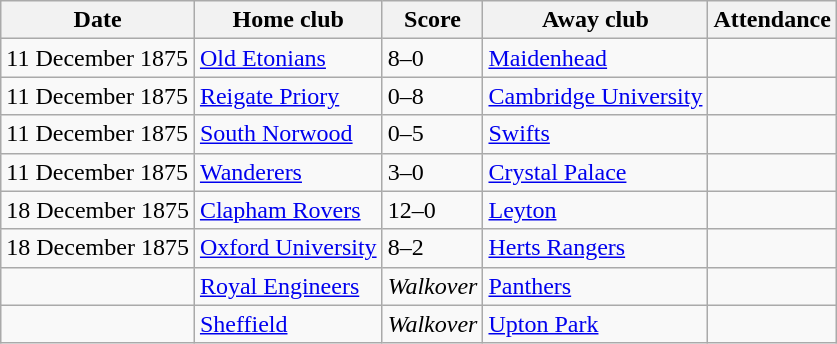<table class="wikitable">
<tr>
<th>Date</th>
<th>Home club</th>
<th>Score</th>
<th>Away club</th>
<th>Attendance</th>
</tr>
<tr>
<td>11 December 1875</td>
<td><a href='#'>Old Etonians</a></td>
<td>8–0</td>
<td><a href='#'>Maidenhead</a></td>
<td></td>
</tr>
<tr>
<td>11 December 1875</td>
<td><a href='#'>Reigate Priory</a></td>
<td>0–8</td>
<td><a href='#'>Cambridge University</a></td>
<td></td>
</tr>
<tr>
<td>11 December 1875</td>
<td><a href='#'>South Norwood</a></td>
<td>0–5</td>
<td><a href='#'>Swifts</a></td>
<td></td>
</tr>
<tr>
<td>11 December 1875</td>
<td><a href='#'>Wanderers</a></td>
<td>3–0</td>
<td><a href='#'>Crystal Palace</a></td>
<td></td>
</tr>
<tr>
<td>18 December 1875</td>
<td><a href='#'>Clapham Rovers</a></td>
<td>12–0</td>
<td><a href='#'>Leyton</a></td>
<td></td>
</tr>
<tr>
<td>18 December 1875</td>
<td><a href='#'>Oxford University</a></td>
<td>8–2</td>
<td><a href='#'>Herts Rangers</a></td>
<td></td>
</tr>
<tr>
<td></td>
<td><a href='#'>Royal Engineers</a></td>
<td><em>Walkover</em></td>
<td><a href='#'>Panthers</a></td>
<td></td>
</tr>
<tr>
<td></td>
<td><a href='#'>Sheffield</a></td>
<td><em>Walkover</em></td>
<td><a href='#'>Upton Park</a></td>
<td></td>
</tr>
</table>
